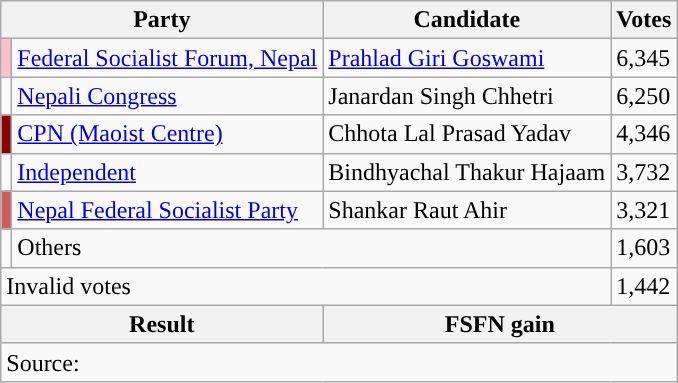<table class="wikitable">
<tr>
<th colspan="2">Party</th>
<th>Candidate</th>
<th>Votes</th>
</tr>
<tr>
<td style="background-color:pink"></td>
<td><a href='#'>Federal Socialist Forum, Nepal</a></td>
<td><a href='#'>Prahlad Giri Goswami</a></td>
<td>6,345</td>
</tr>
<tr>
<td style="background-color:"></td>
<td><a href='#'>Nepali Congress</a></td>
<td>Janardan Singh Chhetri</td>
<td>6,250</td>
</tr>
<tr>
<td style="background-color:darkred"></td>
<td><a href='#'>CPN (Maoist Centre)</a></td>
<td>Chhota Lal Prasad Yadav</td>
<td>4,346</td>
</tr>
<tr>
<td style="background-color:"></td>
<td><a href='#'>Independent</a></td>
<td>Bindhyachal Thakur Hajaam</td>
<td>3,732</td>
</tr>
<tr>
<td style="background-color:#CD5C5C"></td>
<td><a href='#'>Nepal Federal Socialist Party</a></td>
<td>Shankar Raut Ahir</td>
<td>3,321</td>
</tr>
<tr>
<td></td>
<td colspan="2">Others</td>
<td>1,603</td>
</tr>
<tr>
<td colspan="3">Invalid votes</td>
<td>1,442</td>
</tr>
<tr>
<th colspan="2">Result</th>
<th colspan="2">FSFN gain</th>
</tr>
<tr>
<td colspan="4">Source: </td>
</tr>
</table>
